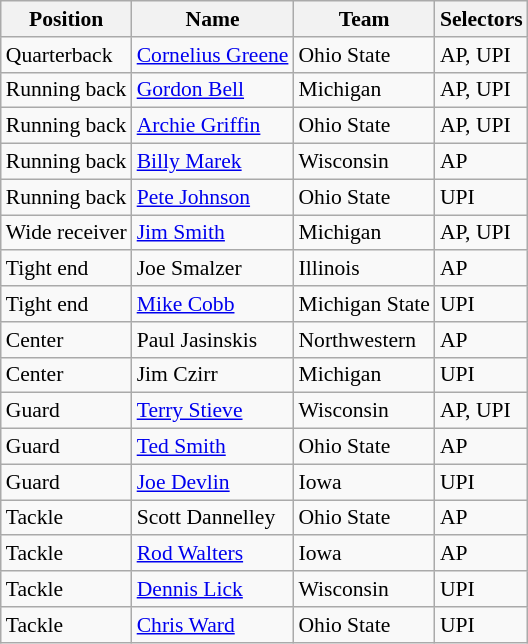<table class="wikitable" style="font-size: 90%">
<tr>
<th>Position</th>
<th>Name</th>
<th>Team</th>
<th>Selectors</th>
</tr>
<tr>
<td>Quarterback</td>
<td><a href='#'>Cornelius Greene</a></td>
<td>Ohio State</td>
<td>AP, UPI</td>
</tr>
<tr>
<td>Running back</td>
<td><a href='#'>Gordon Bell</a></td>
<td>Michigan</td>
<td>AP, UPI</td>
</tr>
<tr>
<td>Running back</td>
<td><a href='#'>Archie Griffin</a></td>
<td>Ohio State</td>
<td>AP, UPI</td>
</tr>
<tr>
<td>Running back</td>
<td><a href='#'>Billy Marek</a></td>
<td>Wisconsin</td>
<td>AP</td>
</tr>
<tr>
<td>Running back</td>
<td><a href='#'>Pete Johnson</a></td>
<td>Ohio State</td>
<td>UPI</td>
</tr>
<tr>
<td>Wide receiver</td>
<td><a href='#'>Jim Smith</a></td>
<td>Michigan</td>
<td>AP, UPI</td>
</tr>
<tr>
<td>Tight end</td>
<td>Joe Smalzer</td>
<td>Illinois</td>
<td>AP</td>
</tr>
<tr>
<td>Tight end</td>
<td><a href='#'>Mike Cobb</a></td>
<td>Michigan State</td>
<td>UPI</td>
</tr>
<tr>
<td>Center</td>
<td>Paul Jasinskis</td>
<td>Northwestern</td>
<td>AP</td>
</tr>
<tr>
<td>Center</td>
<td>Jim Czirr</td>
<td>Michigan</td>
<td>UPI</td>
</tr>
<tr>
<td>Guard</td>
<td><a href='#'>Terry Stieve</a></td>
<td>Wisconsin</td>
<td>AP, UPI</td>
</tr>
<tr>
<td>Guard</td>
<td><a href='#'>Ted Smith</a></td>
<td>Ohio State</td>
<td>AP</td>
</tr>
<tr>
<td>Guard</td>
<td><a href='#'>Joe Devlin</a></td>
<td>Iowa</td>
<td>UPI</td>
</tr>
<tr>
<td>Tackle</td>
<td>Scott Dannelley</td>
<td>Ohio State</td>
<td>AP</td>
</tr>
<tr>
<td>Tackle</td>
<td><a href='#'>Rod Walters</a></td>
<td>Iowa</td>
<td>AP</td>
</tr>
<tr>
<td>Tackle</td>
<td><a href='#'>Dennis Lick</a></td>
<td>Wisconsin</td>
<td>UPI</td>
</tr>
<tr>
<td>Tackle</td>
<td><a href='#'>Chris Ward</a></td>
<td>Ohio State</td>
<td>UPI</td>
</tr>
</table>
